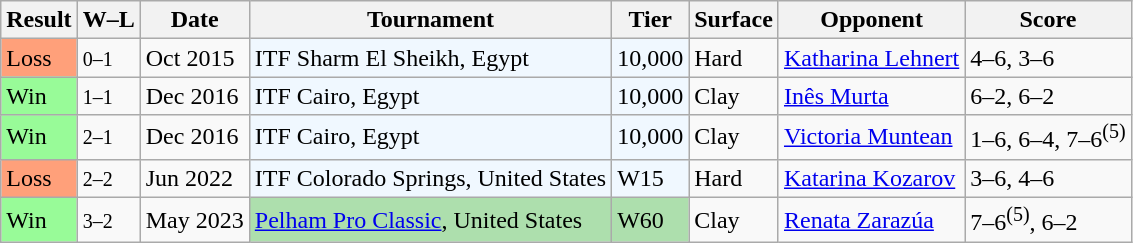<table class="sortable wikitable">
<tr>
<th>Result</th>
<th class="unsortable">W–L</th>
<th>Date</th>
<th>Tournament</th>
<th>Tier</th>
<th>Surface</th>
<th>Opponent</th>
<th class="unsortable">Score</th>
</tr>
<tr>
<td bgcolor="ffa07a">Loss</td>
<td><small>0–1</small></td>
<td>Oct 2015</td>
<td style="background:#f0f8ff;">ITF Sharm El Sheikh, Egypt</td>
<td style="background:#f0f8ff;">10,000</td>
<td>Hard</td>
<td> <a href='#'>Katharina Lehnert</a></td>
<td>4–6, 3–6</td>
</tr>
<tr>
<td style="background:#98fb98;">Win</td>
<td><small>1–1</small></td>
<td>Dec 2016</td>
<td style="background:#f0f8ff;">ITF Cairo, Egypt</td>
<td style="background:#f0f8ff;">10,000</td>
<td>Clay</td>
<td> <a href='#'>Inês Murta</a></td>
<td>6–2, 6–2</td>
</tr>
<tr>
<td style="background:#98fb98;">Win</td>
<td><small>2–1</small></td>
<td>Dec 2016</td>
<td style="background:#f0f8ff;">ITF Cairo, Egypt</td>
<td style="background:#f0f8ff;">10,000</td>
<td>Clay</td>
<td> <a href='#'>Victoria Muntean</a></td>
<td>1–6, 6–4, 7–6<sup>(5)</sup></td>
</tr>
<tr>
<td bgcolor="ffa07a">Loss</td>
<td><small>2–2</small></td>
<td>Jun 2022</td>
<td style="background:#f0f8ff;">ITF Colorado Springs, United States</td>
<td style="background:#f0f8ff;">W15</td>
<td>Hard</td>
<td> <a href='#'>Katarina Kozarov</a></td>
<td>3–6, 4–6</td>
</tr>
<tr>
<td style="background:#98fb98;">Win</td>
<td><small>3–2</small></td>
<td>May 2023</td>
<td style="background:#addfad;"><a href='#'>Pelham Pro Classic</a>, United States</td>
<td style="background:#addfad;">W60</td>
<td>Clay</td>
<td> <a href='#'>Renata Zarazúa</a></td>
<td>7–6<sup>(5)</sup>, 6–2</td>
</tr>
</table>
